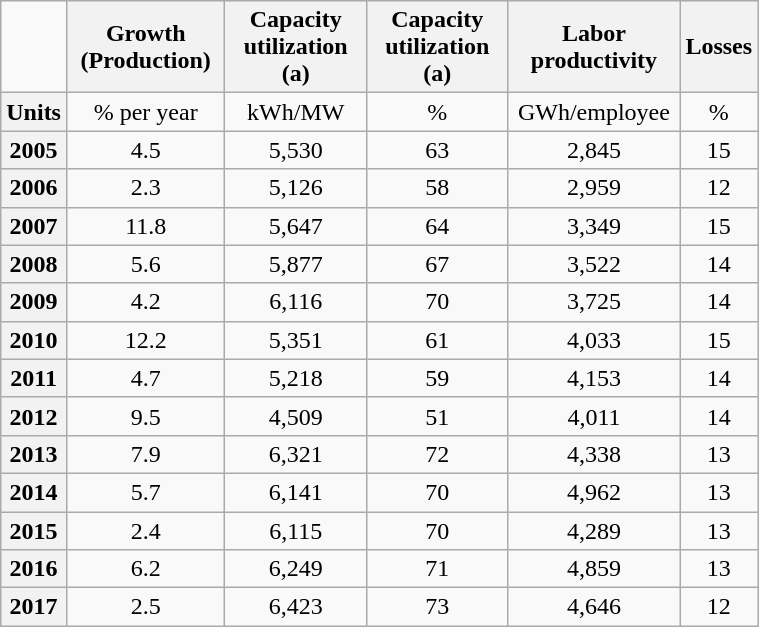<table class="wikitable" style="text-align:center; width:40%;">
<tr>
<td></td>
<th scope="col">Growth (Production)</th>
<th scope="col">Capacity utilization (a)</th>
<th scope="col">Capacity utilization (a)</th>
<th scope="col">Labor productivity</th>
<th scope="col">Losses</th>
</tr>
<tr>
<th scope="row">Units</th>
<td>% per year</td>
<td>kWh/MW</td>
<td>%</td>
<td>GWh/employee</td>
<td>%</td>
</tr>
<tr>
<th scope="row">2005</th>
<td>4.5</td>
<td>5,530</td>
<td>63</td>
<td>2,845</td>
<td>15</td>
</tr>
<tr>
<th scope="row">2006</th>
<td>2.3</td>
<td>5,126</td>
<td>58</td>
<td>2,959</td>
<td>12</td>
</tr>
<tr>
<th scope="row">2007</th>
<td>11.8</td>
<td>5,647</td>
<td>64</td>
<td>3,349</td>
<td>15</td>
</tr>
<tr>
<th scope="row">2008</th>
<td>5.6</td>
<td>5,877</td>
<td>67</td>
<td>3,522</td>
<td>14</td>
</tr>
<tr>
<th scope="row">2009</th>
<td>4.2</td>
<td>6,116</td>
<td>70</td>
<td>3,725</td>
<td>14</td>
</tr>
<tr>
<th scope="row">2010</th>
<td>12.2</td>
<td>5,351</td>
<td>61</td>
<td>4,033</td>
<td>15</td>
</tr>
<tr>
<th scope="row">2011</th>
<td>4.7</td>
<td>5,218</td>
<td>59</td>
<td>4,153</td>
<td>14</td>
</tr>
<tr>
<th scope="row">2012</th>
<td>9.5</td>
<td>4,509</td>
<td>51</td>
<td>4,011</td>
<td>14</td>
</tr>
<tr>
<th scope="row">2013</th>
<td>7.9</td>
<td>6,321</td>
<td>72</td>
<td>4,338</td>
<td>13</td>
</tr>
<tr>
<th scope="row">2014</th>
<td>5.7</td>
<td>6,141</td>
<td>70</td>
<td>4,962</td>
<td>13</td>
</tr>
<tr>
<th scope="row">2015</th>
<td>2.4</td>
<td>6,115</td>
<td>70</td>
<td>4,289</td>
<td>13</td>
</tr>
<tr>
<th scope="row">2016</th>
<td>6.2</td>
<td>6,249</td>
<td>71</td>
<td>4,859</td>
<td>13</td>
</tr>
<tr>
<th scope="row">2017</th>
<td>2.5</td>
<td>6,423</td>
<td>73</td>
<td>4,646</td>
<td>12</td>
</tr>
</table>
